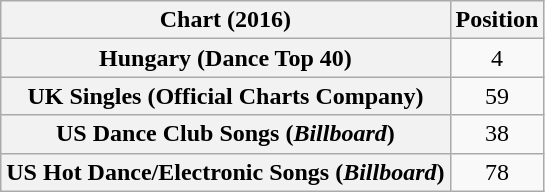<table class="wikitable sortable plainrowheaders" style="text-align:center">
<tr>
<th scope="col">Chart (2016)</th>
<th scope="col">Position</th>
</tr>
<tr>
<th scope="row">Hungary (Dance Top 40)</th>
<td>4</td>
</tr>
<tr>
<th scope="row">UK Singles (Official Charts Company)</th>
<td>59</td>
</tr>
<tr>
<th scope="row">US Dance Club Songs (<em>Billboard</em>)</th>
<td>38</td>
</tr>
<tr>
<th scope="row">US Hot Dance/Electronic Songs (<em>Billboard</em>)</th>
<td>78</td>
</tr>
</table>
